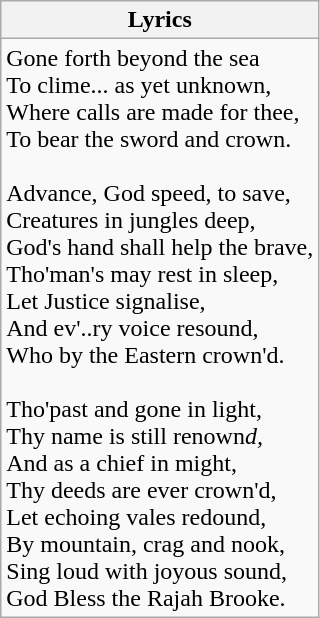<table class="wikitable">
<tr>
<th>Lyrics</th>
</tr>
<tr>
<td>Gone forth beyond the sea<br>To clime... as yet unknown,<br> Where calls are made for thee,<br> To bear the sword and crown.<br><br> Advance, God speed, to save,<br> Creatures in jungles deep,<br> God's hand shall help the brave,<br> Tho'man's may rest in sleep,<br> Let Justice signalise,<br> And ev'..ry voice resound,<br> Who by the Eastern crown'd.<br> <br> Tho'past and gone in light,<br> Thy name is still renown<em>d,<br></em> And as a chief in might,<br> Thy deeds are ever crown'd,<br> Let echoing vales redound,<br> By mountain, crag and nook,<br> Sing loud with joyous sound,<br> God Bless the Rajah Brooke.</td>
</tr>
</table>
